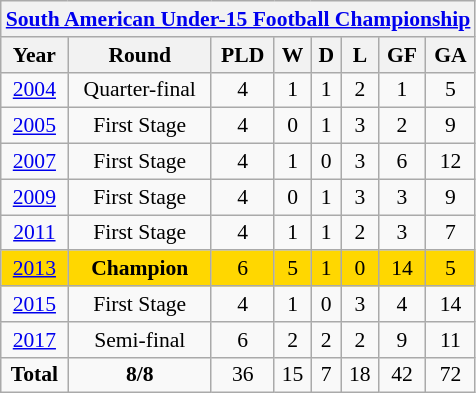<table class="wikitable" style="text-align: center;font-size:90%;">
<tr>
<th colspan=9><a href='#'>South American Under-15 Football Championship</a></th>
</tr>
<tr>
<th>Year</th>
<th>Round</th>
<th>PLD</th>
<th>W</th>
<th>D</th>
<th>L</th>
<th>GF</th>
<th>GA</th>
</tr>
<tr>
<td> <a href='#'>2004</a></td>
<td>Quarter-final</td>
<td>4</td>
<td>1</td>
<td>1</td>
<td>2</td>
<td>1</td>
<td>5</td>
</tr>
<tr>
<td> <a href='#'>2005</a></td>
<td>First Stage</td>
<td>4</td>
<td>0</td>
<td>1</td>
<td>3</td>
<td>2</td>
<td>9</td>
</tr>
<tr>
<td> <a href='#'>2007</a></td>
<td>First Stage</td>
<td>4</td>
<td>1</td>
<td>0</td>
<td>3</td>
<td>6</td>
<td>12</td>
</tr>
<tr>
<td> <a href='#'>2009</a></td>
<td>First Stage</td>
<td>4</td>
<td>0</td>
<td>1</td>
<td>3</td>
<td>3</td>
<td>9</td>
</tr>
<tr>
<td> <a href='#'>2011</a></td>
<td>First Stage</td>
<td>4</td>
<td>1</td>
<td>1</td>
<td>2</td>
<td>3</td>
<td>7</td>
</tr>
<tr bgcolor=Gold>
<td> <a href='#'>2013</a></td>
<td><strong>Champion</strong></td>
<td>6</td>
<td>5</td>
<td>1</td>
<td>0</td>
<td>14</td>
<td>5</td>
</tr>
<tr>
<td> <a href='#'>2015</a></td>
<td>First Stage</td>
<td>4</td>
<td>1</td>
<td>0</td>
<td>3</td>
<td>4</td>
<td>14</td>
</tr>
<tr>
<td> <a href='#'>2017</a></td>
<td>Semi-final</td>
<td>6</td>
<td>2</td>
<td>2</td>
<td>2</td>
<td>9</td>
<td>11</td>
</tr>
<tr>
<td><strong>Total</strong></td>
<td><strong>8/8</strong></td>
<td>36</td>
<td>15</td>
<td>7</td>
<td>18</td>
<td>42</td>
<td>72</td>
</tr>
</table>
